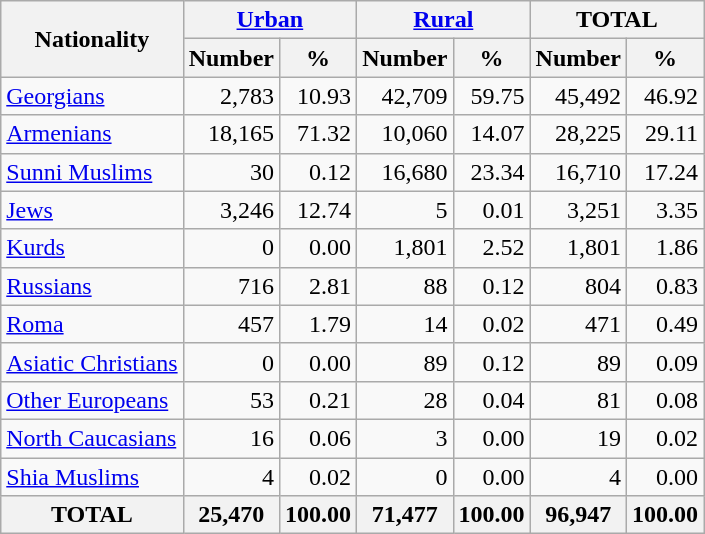<table class="wikitable sortable">
<tr>
<th rowspan="2">Nationality</th>
<th colspan="2"><a href='#'>Urban</a></th>
<th colspan="2"><a href='#'>Rural</a></th>
<th colspan="2">TOTAL</th>
</tr>
<tr>
<th>Number</th>
<th>%</th>
<th>Number</th>
<th>%</th>
<th>Number</th>
<th>%</th>
</tr>
<tr>
<td><a href='#'>Georgians</a></td>
<td align="right">2,783</td>
<td align="right">10.93</td>
<td align="right">42,709</td>
<td align="right">59.75</td>
<td align="right">45,492</td>
<td align="right">46.92</td>
</tr>
<tr>
<td><a href='#'>Armenians</a></td>
<td align="right">18,165</td>
<td align="right">71.32</td>
<td align="right">10,060</td>
<td align="right">14.07</td>
<td align="right">28,225</td>
<td align="right">29.11</td>
</tr>
<tr>
<td><a href='#'>Sunni Muslims</a></td>
<td align="right">30</td>
<td align="right">0.12</td>
<td align="right">16,680</td>
<td align="right">23.34</td>
<td align="right">16,710</td>
<td align="right">17.24</td>
</tr>
<tr>
<td><a href='#'>Jews</a></td>
<td align="right">3,246</td>
<td align="right">12.74</td>
<td align="right">5</td>
<td align="right">0.01</td>
<td align="right">3,251</td>
<td align="right">3.35</td>
</tr>
<tr>
<td><a href='#'>Kurds</a></td>
<td align="right">0</td>
<td align="right">0.00</td>
<td align="right">1,801</td>
<td align="right">2.52</td>
<td align="right">1,801</td>
<td align="right">1.86</td>
</tr>
<tr>
<td><a href='#'>Russians</a></td>
<td align="right">716</td>
<td align="right">2.81</td>
<td align="right">88</td>
<td align="right">0.12</td>
<td align="right">804</td>
<td align="right">0.83</td>
</tr>
<tr>
<td><a href='#'>Roma</a></td>
<td align="right">457</td>
<td align="right">1.79</td>
<td align="right">14</td>
<td align="right">0.02</td>
<td align="right">471</td>
<td align="right">0.49</td>
</tr>
<tr>
<td><a href='#'>Asiatic Christians</a></td>
<td align="right">0</td>
<td align="right">0.00</td>
<td align="right">89</td>
<td align="right">0.12</td>
<td align="right">89</td>
<td align="right">0.09</td>
</tr>
<tr>
<td><a href='#'>Other Europeans</a></td>
<td align="right">53</td>
<td align="right">0.21</td>
<td align="right">28</td>
<td align="right">0.04</td>
<td align="right">81</td>
<td align="right">0.08</td>
</tr>
<tr>
<td><a href='#'>North Caucasians</a></td>
<td align="right">16</td>
<td align="right">0.06</td>
<td align="right">3</td>
<td align="right">0.00</td>
<td align="right">19</td>
<td align="right">0.02</td>
</tr>
<tr>
<td><a href='#'>Shia Muslims</a></td>
<td align="right">4</td>
<td align="right">0.02</td>
<td align="right">0</td>
<td align="right">0.00</td>
<td align="right">4</td>
<td align="right">0.00</td>
</tr>
<tr>
<th>TOTAL</th>
<th>25,470</th>
<th>100.00</th>
<th>71,477</th>
<th>100.00</th>
<th><strong>96,947</strong></th>
<th>100.00</th>
</tr>
</table>
